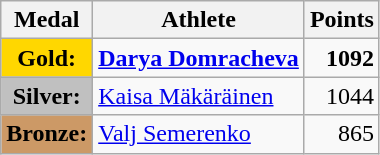<table class="wikitable">
<tr>
<th>Medal</th>
<th>Athlete</th>
<th>Points</th>
</tr>
<tr>
<td style="text-align:center;background-color:gold;"><strong>Gold:</strong></td>
<td> <strong><a href='#'>Darya Domracheva</a></strong></td>
<td align="right"><strong>1092</strong></td>
</tr>
<tr>
<td style="text-align:center;background-color:silver;"><strong>Silver:</strong></td>
<td> <a href='#'>Kaisa Mäkäräinen</a></td>
<td align="right">1044</td>
</tr>
<tr>
<td style="text-align:center;background-color:#CC9966;"><strong>Bronze:</strong></td>
<td> <a href='#'>Valj Semerenko</a></td>
<td align="right">865</td>
</tr>
</table>
